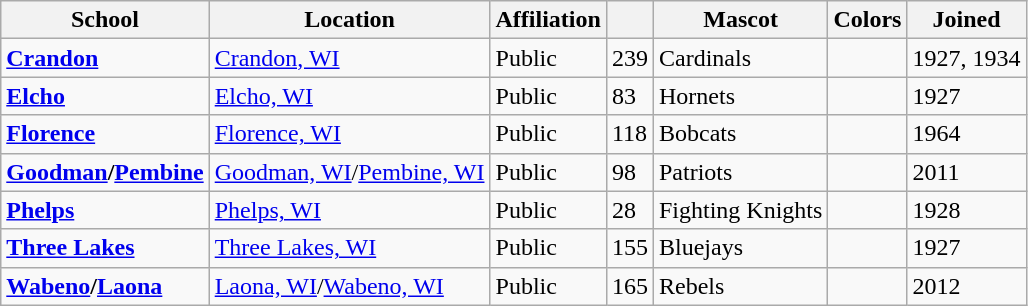<table class="wikitable sortable">
<tr>
<th>School</th>
<th>Location</th>
<th>Affiliation</th>
<th></th>
<th>Mascot</th>
<th>Colors</th>
<th>Joined</th>
</tr>
<tr>
<td><a href='#'><strong>Crandon</strong></a></td>
<td><a href='#'>Crandon, WI</a></td>
<td>Public</td>
<td>239</td>
<td>Cardinals</td>
<td> </td>
<td>1927, 1934</td>
</tr>
<tr>
<td><a href='#'><strong>Elcho</strong></a></td>
<td><a href='#'>Elcho, WI</a></td>
<td>Public</td>
<td>83</td>
<td>Hornets</td>
<td> </td>
<td>1927</td>
</tr>
<tr>
<td><a href='#'><strong>Florence</strong></a></td>
<td><a href='#'>Florence, WI</a></td>
<td>Public</td>
<td>118</td>
<td>Bobcats</td>
<td> </td>
<td>1964</td>
</tr>
<tr>
<td><strong><a href='#'>Goodman</a>/<a href='#'>Pembine</a></strong></td>
<td><a href='#'>Goodman, WI</a>/<a href='#'>Pembine, WI</a></td>
<td>Public</td>
<td>98</td>
<td>Patriots</td>
<td> </td>
<td>2011</td>
</tr>
<tr>
<td><a href='#'><strong>Phelps</strong></a></td>
<td><a href='#'>Phelps, WI</a></td>
<td>Public</td>
<td>28</td>
<td>Fighting Knights</td>
<td> </td>
<td>1928</td>
</tr>
<tr>
<td><a href='#'><strong>Three Lakes</strong></a></td>
<td><a href='#'>Three Lakes, WI</a></td>
<td>Public</td>
<td>155</td>
<td>Bluejays</td>
<td> </td>
<td>1927</td>
</tr>
<tr>
<td><strong><a href='#'>Wabeno</a>/<a href='#'>Laona</a></strong></td>
<td><a href='#'>Laona, WI</a>/<a href='#'>Wabeno, WI</a></td>
<td>Public</td>
<td>165</td>
<td>Rebels</td>
<td> </td>
<td>2012</td>
</tr>
</table>
